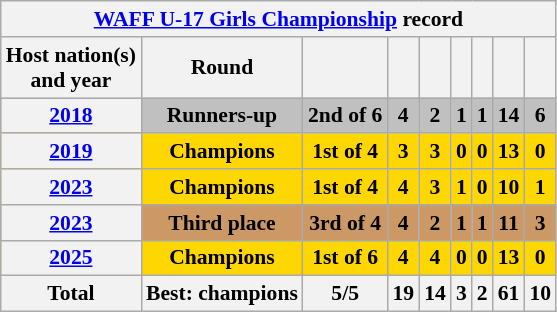<table class="wikitable" style="font-size:90%; text-align:center;">
<tr>
<th colspan="9"><a href='#'>WAFF U-17 Girls Championship</a> record</th>
</tr>
<tr>
<th scope="col">Host nation(s)<br>and year</th>
<th scope="col">Round</th>
<th scope="col"></th>
<th scope="col"></th>
<th scope="col"></th>
<th scope="col"></th>
<th scope="col"></th>
<th scope="col"></th>
<th scope="col"></th>
</tr>
<tr bgcolor=silver>
<th scope="row"> <a href='#'>2018</a></th>
<td><strong>Runners-up</strong></td>
<td><strong>2nd of 6</strong></td>
<td><strong>4</strong></td>
<td><strong>2</strong></td>
<td><strong>1</strong></td>
<td><strong>1</strong></td>
<td><strong>14</strong></td>
<td><strong>6</strong></td>
</tr>
<tr bgcolor=gold>
<th scope="row"> <a href='#'>2019</a></th>
<td><strong>Champions</strong></td>
<td><strong>1st of 4</strong></td>
<td><strong>3</strong></td>
<td><strong>3</strong></td>
<td><strong>0</strong></td>
<td><strong>0</strong></td>
<td><strong>13</strong></td>
<td><strong>0</strong></td>
</tr>
<tr bgcolor=gold>
<th scope="row"> <a href='#'>2023</a></th>
<td><strong>Champions</strong></td>
<td><strong>1st of 4</strong></td>
<td><strong>4</strong></td>
<td><strong>3</strong></td>
<td><strong>1</strong></td>
<td><strong>0</strong></td>
<td><strong>10</strong></td>
<td><strong>1</strong></td>
</tr>
<tr style="background:#cc9966;">
<th scope="row"> <a href='#'>2023</a></th>
<td><strong>Third place</strong></td>
<td><strong>3rd of 4</strong></td>
<td><strong>4</strong></td>
<td><strong>2</strong></td>
<td><strong>1</strong></td>
<td><strong>1</strong></td>
<td><strong>11</strong></td>
<td><strong>3</strong></td>
</tr>
<tr bgcolor=gold>
<th scope="row"> <a href='#'>2025</a></th>
<td><strong>Champions</strong></td>
<td><strong>1st of 6</strong></td>
<td><strong>4</strong></td>
<td><strong>4</strong></td>
<td><strong>0</strong></td>
<td><strong>0</strong></td>
<td><strong>13</strong></td>
<td><strong>0</strong></td>
</tr>
<tr>
<th>Total</th>
<th>Best: champions</th>
<th>5/5</th>
<th>19</th>
<th>14</th>
<th>3</th>
<th>2</th>
<th>61</th>
<th>10</th>
</tr>
</table>
